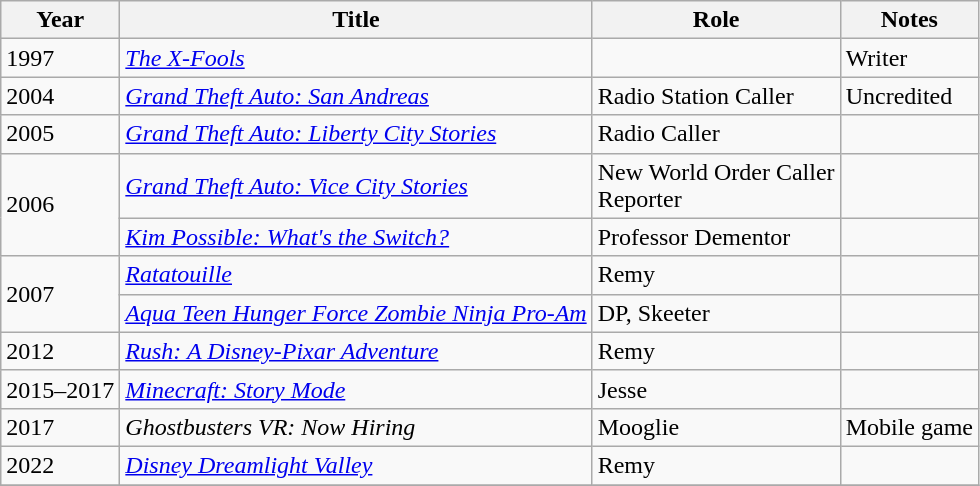<table class = "wikitable sortable">
<tr>
<th>Year</th>
<th>Title</th>
<th>Role</th>
<th class="unsortable">Notes</th>
</tr>
<tr>
<td>1997</td>
<td><em><a href='#'>The X-Fools</a></em></td>
<td></td>
<td>Writer</td>
</tr>
<tr>
<td>2004</td>
<td><em><a href='#'>Grand Theft Auto: San Andreas</a></em></td>
<td>Radio Station Caller</td>
<td>Uncredited</td>
</tr>
<tr>
<td>2005</td>
<td><em><a href='#'>Grand Theft Auto: Liberty City Stories</a></em></td>
<td>Radio Caller</td>
<td></td>
</tr>
<tr>
<td rowspan="2">2006</td>
<td><em><a href='#'>Grand Theft Auto: Vice City Stories</a></em></td>
<td>New World Order Caller <br> Reporter</td>
<td></td>
</tr>
<tr>
<td><em><a href='#'>Kim Possible: What's the Switch?</a></em></td>
<td>Professor Dementor</td>
<td></td>
</tr>
<tr>
<td rowspan="2">2007</td>
<td><em><a href='#'>Ratatouille</a></em></td>
<td>Remy</td>
<td></td>
</tr>
<tr>
<td><em><a href='#'>Aqua Teen Hunger Force Zombie Ninja Pro-Am</a></em></td>
<td>DP, Skeeter</td>
<td></td>
</tr>
<tr>
<td>2012</td>
<td><em><a href='#'>Rush: A Disney-Pixar Adventure</a></em></td>
<td>Remy</td>
<td></td>
</tr>
<tr>
<td>2015–2017</td>
<td><em><a href='#'>Minecraft: Story Mode</a></em></td>
<td>Jesse</td>
<td></td>
</tr>
<tr>
<td>2017</td>
<td><em>Ghostbusters VR: Now Hiring</em></td>
<td>Mooglie</td>
<td>Mobile game</td>
</tr>
<tr>
<td>2022</td>
<td><em><a href='#'>Disney Dreamlight Valley</a></em></td>
<td>Remy</td>
<td></td>
</tr>
<tr>
</tr>
</table>
